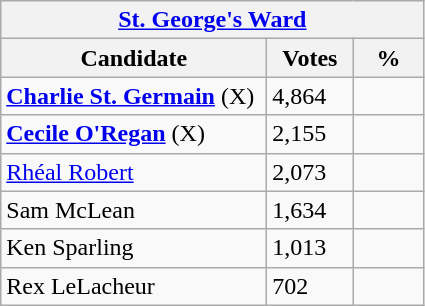<table class="wikitable">
<tr>
<th colspan="3"><a href='#'>St. George's Ward</a></th>
</tr>
<tr>
<th style="width: 170px">Candidate</th>
<th style="width: 50px">Votes</th>
<th style="width: 40px">%</th>
</tr>
<tr>
<td><strong><a href='#'>Charlie St. Germain</a></strong> (X)</td>
<td>4,864</td>
<td></td>
</tr>
<tr>
<td><strong><a href='#'>Cecile O'Regan</a></strong> (X)</td>
<td>2,155</td>
<td></td>
</tr>
<tr>
<td><a href='#'>Rhéal Robert</a></td>
<td>2,073</td>
<td></td>
</tr>
<tr>
<td>Sam McLean</td>
<td>1,634</td>
<td></td>
</tr>
<tr>
<td>Ken Sparling</td>
<td>1,013</td>
<td></td>
</tr>
<tr>
<td>Rex LeLacheur</td>
<td>702</td>
<td></td>
</tr>
</table>
